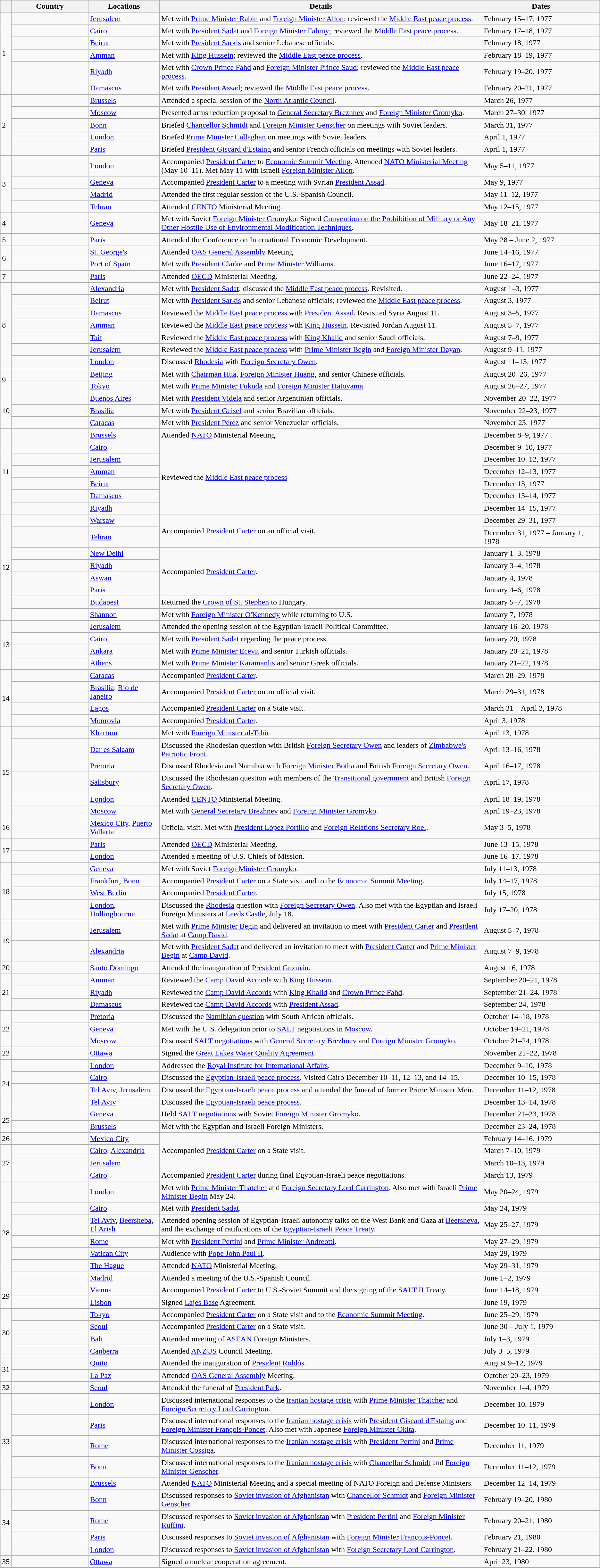<table class="wikitable sortable">
<tr>
<th></th>
<th style="width: 13%;">Country</th>
<th style="width: 12%;">Locations</th>
<th style="width: 55%;">Details</th>
<th style="width: 20%;">Dates</th>
</tr>
<tr>
<td rowspan="6">1</td>
<td></td>
<td><a href='#'>Jerusalem</a></td>
<td>Met with <a href='#'>Prime Minister Rabin</a> and <a href='#'>Foreign Minister Allon</a>; reviewed the <a href='#'>Middle East peace process</a>.</td>
<td>February 15–17, 1977</td>
</tr>
<tr>
<td></td>
<td><a href='#'>Cairo</a></td>
<td>Met with <a href='#'>President Sadat</a> and <a href='#'>Foreign Minister Fahmy</a>; reviewed the <a href='#'>Middle East peace process</a>.</td>
<td>February 17–18, 1977</td>
</tr>
<tr>
<td></td>
<td><a href='#'>Beirut</a></td>
<td>Met with <a href='#'>President Sarkis</a> and senior Lebanese officials.</td>
<td>February 18, 1977</td>
</tr>
<tr>
<td></td>
<td><a href='#'>Amman</a></td>
<td>Met with <a href='#'>King Hussein</a>; reviewed the <a href='#'>Middle East peace process</a>.</td>
<td>February 18–19, 1977</td>
</tr>
<tr>
<td></td>
<td><a href='#'>Riyadh</a></td>
<td>Met with <a href='#'>Crown Prince Fahd</a> and <a href='#'>Foreign Minister Prince Saud</a>; reviewed the <a href='#'>Middle East peace process</a>.</td>
<td>February 19–20, 1977</td>
</tr>
<tr>
<td></td>
<td><a href='#'>Damascus</a></td>
<td>Met with <a href='#'>President Assad</a>; reviewed the <a href='#'>Middle East peace process</a>.</td>
<td>February 20–21, 1977</td>
</tr>
<tr>
<td rowspan="5">2</td>
<td></td>
<td><a href='#'>Brussels</a></td>
<td>Attended a special session of the <a href='#'>North Atlantic Council</a>.</td>
<td>March 26, 1977</td>
</tr>
<tr>
<td></td>
<td><a href='#'>Moscow</a></td>
<td>Presented arms reduction proposal to <a href='#'>General Secretary Brezhnev</a> and <a href='#'>Foreign Minister Gromyko</a>.</td>
<td>March 27–30, 1977</td>
</tr>
<tr>
<td></td>
<td><a href='#'>Bonn</a></td>
<td>Briefed <a href='#'>Chancellor Schmidt</a> and <a href='#'>Foreign Minister Genscher</a> on meetings with Soviet leaders.</td>
<td>March 31, 1977</td>
</tr>
<tr>
<td></td>
<td><a href='#'>London</a></td>
<td>Briefed <a href='#'>Prime Minister Callaghan</a> on meetings with Soviet leaders.</td>
<td>April 1, 1977</td>
</tr>
<tr>
<td></td>
<td><a href='#'>Paris</a></td>
<td>Briefed <a href='#'>President Giscard d'Estaing</a> and senior French officials on meetings with Soviet leaders.</td>
<td>April 1, 1977</td>
</tr>
<tr>
<td rowspan="4">3</td>
<td></td>
<td><a href='#'>London</a></td>
<td>Accompanied <a href='#'>President Carter</a> to <a href='#'>Economic Summit Meeting</a>. Attended <a href='#'>NATO Ministerial Meeting</a> (May 10–11). Met May 11 with Israeli <a href='#'>Foreign Minister Allon</a>.</td>
<td>May 5–11, 1977</td>
</tr>
<tr>
<td></td>
<td><a href='#'>Geneva</a></td>
<td>Accompanied <a href='#'>President Carter</a> to a meeting with Syrian <a href='#'>President Assad</a>.</td>
<td>May 9, 1977</td>
</tr>
<tr>
<td></td>
<td><a href='#'>Madrid</a></td>
<td>Attended the first regular session of the U.S.-Spanish Council.</td>
<td>May 11–12, 1977</td>
</tr>
<tr>
<td></td>
<td><a href='#'>Tehran</a></td>
<td>Attended <a href='#'>CENTO</a> Ministerial Meeting.</td>
<td>May 12–15, 1977</td>
</tr>
<tr>
<td>4</td>
<td></td>
<td><a href='#'>Geneva</a></td>
<td>Met with Soviet <a href='#'>Foreign Minister Gromyko</a>. Signed <a href='#'>Convention on the Prohibition of Military or Any Other Hostile Use of Environmental Modification Techniques</a>.</td>
<td>May 18–21, 1977</td>
</tr>
<tr>
<td>5</td>
<td></td>
<td><a href='#'>Paris</a></td>
<td>Attended the Conference on International Economic Development.</td>
<td>May 28 – June 2, 1977</td>
</tr>
<tr>
<td rowspan="2">6</td>
<td></td>
<td><a href='#'>St. George's</a></td>
<td>Attended <a href='#'>OAS General Assembly</a> Meeting.</td>
<td>June 14–16, 1977</td>
</tr>
<tr>
<td></td>
<td><a href='#'>Port of Spain</a></td>
<td>Met with <a href='#'>President Clarke</a> and <a href='#'>Prime Minister Williams</a>.</td>
<td>June 16–17, 1977</td>
</tr>
<tr>
<td>7</td>
<td></td>
<td><a href='#'>Paris</a></td>
<td>Attended <a href='#'>OECD</a> Ministerial Meeting.</td>
<td>June 22–24, 1977</td>
</tr>
<tr>
<td rowspan="7">8</td>
<td></td>
<td><a href='#'>Alexandria</a></td>
<td>Met with <a href='#'>President Sadat</a>; discussed the <a href='#'>Middle East peace process</a>. Revisited.</td>
<td>August 1–3, 1977</td>
</tr>
<tr>
<td></td>
<td><a href='#'>Beirut</a></td>
<td>Met with <a href='#'>President Sarkis</a> and senior Lebanese officials; reviewed the <a href='#'>Middle East peace process</a>.</td>
<td>August 3, 1977</td>
</tr>
<tr>
<td></td>
<td><a href='#'>Damascus</a></td>
<td>Reviewed the <a href='#'>Middle East peace process</a> with <a href='#'>President Assad</a>. Revisited Syria August 11.</td>
<td>August 3–5, 1977</td>
</tr>
<tr>
<td></td>
<td><a href='#'>Amman</a></td>
<td>Reviewed the <a href='#'>Middle East peace process</a> with <a href='#'>King Hussein</a>. Revisited Jordan August 11.</td>
<td>August 5–7, 1977</td>
</tr>
<tr>
<td></td>
<td><a href='#'>Taif</a></td>
<td>Reviewed the <a href='#'>Middle East peace process</a> with <a href='#'>King Khalid</a> and senior Saudi officials.</td>
<td>August 7–9, 1977</td>
</tr>
<tr>
<td></td>
<td><a href='#'>Jerusalem</a></td>
<td>Reviewed the <a href='#'>Middle East peace process</a> with <a href='#'>Prime Minister Begin</a> and <a href='#'>Foreign Minister Dayan</a>.</td>
<td>August 9–11, 1977</td>
</tr>
<tr>
<td></td>
<td><a href='#'>London</a></td>
<td>Discussed <a href='#'>Rhodesia</a> with <a href='#'>Foreign Secretary Owen</a>.</td>
<td>August 11–13, 1977</td>
</tr>
<tr>
<td rowspan="2">9</td>
<td></td>
<td><a href='#'>Beijing</a></td>
<td>Met with <a href='#'>Chairman Hua</a>, <a href='#'>Foreign Minister Huang</a>, and senior Chinese officials.</td>
<td>August 20–26, 1977</td>
</tr>
<tr>
<td></td>
<td><a href='#'>Tokyo</a></td>
<td>Met with <a href='#'>Prime Minister Fukuda</a> and <a href='#'>Foreign Minister Hatoyama</a>.</td>
<td>August 26–27, 1977</td>
</tr>
<tr>
<td rowspan="3">10</td>
<td></td>
<td><a href='#'>Buenos Aires</a></td>
<td>Met with <a href='#'>President Videla</a> and senior Argentinian officials.</td>
<td>November 20–22, 1977</td>
</tr>
<tr>
<td></td>
<td><a href='#'>Brasília</a></td>
<td>Met with <a href='#'>President Geisel</a> and senior Brazilian officials.</td>
<td>November 22–23, 1977</td>
</tr>
<tr>
<td></td>
<td><a href='#'>Caracas</a></td>
<td>Met with <a href='#'>President Pérez</a> and senior Venezuelan officials.</td>
<td>November 23, 1977</td>
</tr>
<tr>
<td rowspan="7">11</td>
<td></td>
<td><a href='#'>Brussels</a></td>
<td>Attended <a href='#'>NATO</a> Ministerial Meeting.</td>
<td>December 8–9, 1977</td>
</tr>
<tr>
<td></td>
<td><a href='#'>Cairo</a></td>
<td rowspan=6>Reviewed the <a href='#'>Middle East peace process</a></td>
<td>December 9–10, 1977</td>
</tr>
<tr>
<td></td>
<td><a href='#'>Jerusalem</a></td>
<td>December 10–12, 1977</td>
</tr>
<tr>
<td></td>
<td><a href='#'>Amman</a></td>
<td>December 12–13, 1977</td>
</tr>
<tr>
<td></td>
<td><a href='#'>Beirut</a></td>
<td>December 13, 1977</td>
</tr>
<tr>
<td></td>
<td><a href='#'>Damascus</a></td>
<td>December 13–14, 1977</td>
</tr>
<tr>
<td></td>
<td><a href='#'>Riyadh</a></td>
<td>December 14–15, 1977</td>
</tr>
<tr>
<td rowspan="8">12</td>
<td></td>
<td><a href='#'>Warsaw</a></td>
<td rowspan=2>Accompanied <a href='#'>President Carter</a> on an official visit.</td>
<td>December 29–31, 1977</td>
</tr>
<tr>
<td></td>
<td><a href='#'>Tehran</a></td>
<td>December 31, 1977 – January 1, 1978</td>
</tr>
<tr>
<td></td>
<td><a href='#'>New Delhi</a></td>
<td rowspan=4>Accompanied <a href='#'>President Carter</a>.</td>
<td>January 1–3, 1978</td>
</tr>
<tr>
<td></td>
<td><a href='#'>Riyadh</a></td>
<td>January 3–4, 1978</td>
</tr>
<tr>
<td></td>
<td><a href='#'>Aswan</a></td>
<td>January 4, 1978</td>
</tr>
<tr>
<td></td>
<td><a href='#'>Paris</a></td>
<td>January 4–6, 1978</td>
</tr>
<tr>
<td></td>
<td><a href='#'>Budapest</a></td>
<td>Returned the <a href='#'>Crown of St. Stephen</a> to Hungary.</td>
<td>January 5–7, 1978</td>
</tr>
<tr>
<td></td>
<td><a href='#'>Shannon</a></td>
<td>Met with <a href='#'>Foreign Minister O'Kennedy</a> while returning to U.S.</td>
<td>January 7, 1978</td>
</tr>
<tr>
<td rowspan="4">13</td>
<td></td>
<td><a href='#'>Jerusalem</a></td>
<td>Attended the opening session of the Egyptian-Israeli Political Committee.</td>
<td>January 16–20, 1978</td>
</tr>
<tr>
<td></td>
<td><a href='#'>Cairo</a></td>
<td>Met with <a href='#'>President Sadat</a> regarding the peace process.</td>
<td>January 20, 1978</td>
</tr>
<tr>
<td></td>
<td><a href='#'>Ankara</a></td>
<td>Met with <a href='#'>Prime Minister Ecevit</a> and senior Turkish officials.</td>
<td>January 20–21, 1978</td>
</tr>
<tr>
<td></td>
<td><a href='#'>Athens</a></td>
<td>Met with <a href='#'>Prime Minister Karamanlis</a> and senior Greek officials.</td>
<td>January 21–22, 1978</td>
</tr>
<tr>
<td rowspan="4">14</td>
<td></td>
<td><a href='#'>Caracas</a></td>
<td>Accompanied <a href='#'>President Carter</a>.</td>
<td>March 28–29, 1978</td>
</tr>
<tr>
<td></td>
<td><a href='#'>Brasília</a>, <a href='#'>Rio de Janeiro</a></td>
<td>Accompanied <a href='#'>President Carter</a> on an official visit.</td>
<td>March 29–31, 1978</td>
</tr>
<tr>
<td></td>
<td><a href='#'>Lagos</a></td>
<td>Accompanied <a href='#'>President Carter</a> on a State visit.</td>
<td>March 31 – April 3, 1978</td>
</tr>
<tr>
<td></td>
<td><a href='#'>Monrovia</a></td>
<td>Accompanied <a href='#'>President Carter</a>.</td>
<td>April 3, 1978</td>
</tr>
<tr>
<td rowspan="6">15</td>
<td></td>
<td><a href='#'>Khartum</a></td>
<td>Met with <a href='#'>Foreign Minister al-Tahir</a>.</td>
<td>April 13, 1978</td>
</tr>
<tr>
<td></td>
<td><a href='#'>Dar es Salaam</a></td>
<td>Discussed the Rhodesian question with British <a href='#'>Foreign Secretary Owen</a> and leaders of <a href='#'>Zimbabwe's Patriotic Front</a>.</td>
<td>April 13–16, 1978</td>
</tr>
<tr>
<td></td>
<td><a href='#'>Pretoria</a></td>
<td>Discussed Rhodesia and Namibia with <a href='#'>Foreign Minister Botha</a> and British <a href='#'>Foreign Secretary Owen</a>.</td>
<td>April 16–17, 1978</td>
</tr>
<tr>
<td></td>
<td><a href='#'>Salisbury</a></td>
<td>Discussed the Rhodesian question with members of the <a href='#'>Transitional government</a> and British <a href='#'>Foreign Secretary Owen</a>.</td>
<td>April 17, 1978</td>
</tr>
<tr>
<td></td>
<td><a href='#'>London</a></td>
<td>Attended <a href='#'>CENTO</a> Ministerial Meeting.</td>
<td>April 18–19, 1978</td>
</tr>
<tr>
<td></td>
<td><a href='#'>Moscow</a></td>
<td>Met with <a href='#'>General Secretary Brezhnev</a> and <a href='#'>Foreign Minister Gromyko</a>.</td>
<td>April 19–23, 1978</td>
</tr>
<tr>
<td>16</td>
<td></td>
<td><a href='#'>Mexico City</a>, <a href='#'>Puerto Vallarta</a></td>
<td>Official visit. Met with <a href='#'>President López Portillo</a> and <a href='#'>Foreign Relations Secretary Roel</a>.</td>
<td>May 3–5, 1978</td>
</tr>
<tr>
<td rowspan="2">17</td>
<td></td>
<td><a href='#'>Paris</a></td>
<td>Attended <a href='#'>OECD</a> Ministerial Meeting.</td>
<td>June 13–15, 1978</td>
</tr>
<tr>
<td></td>
<td><a href='#'>London</a></td>
<td>Attended a meeting of U.S. Chiefs of Mission.</td>
<td>June 16–17, 1978</td>
</tr>
<tr>
<td rowspan="4">18</td>
<td></td>
<td><a href='#'>Geneva</a></td>
<td>Met with Soviet <a href='#'>Foreign Minister Gromyko</a>.</td>
<td>July 11–13, 1978</td>
</tr>
<tr>
<td></td>
<td><a href='#'>Frankfurt</a>, <a href='#'>Bonn</a></td>
<td>Accompanied <a href='#'>President Carter</a> on a State visit and to the <a href='#'>Economic Summit Meeting</a>.</td>
<td>July 14–17, 1978</td>
</tr>
<tr>
<td></td>
<td><a href='#'>West Berlin</a></td>
<td>Accompanied <a href='#'>President Carter</a>.</td>
<td>July 15, 1978</td>
</tr>
<tr>
<td></td>
<td><a href='#'>London</a>, <a href='#'>Hollingbourne</a></td>
<td>Discussed the <a href='#'>Rhodesia</a> question with <a href='#'>Foreign Secretary Owen</a>. Also met with the Egyptian and Israeli Foreign Ministers at <a href='#'>Leeds Castle</a>, July 18.</td>
<td>July 17–20, 1978</td>
</tr>
<tr>
<td rowspan="2">19</td>
<td></td>
<td><a href='#'>Jerusalem</a></td>
<td>Met with <a href='#'>Prime Minister Begin</a> and delivered an invitation to meet with <a href='#'>President Carter</a> and <a href='#'>President Sadat</a> at <a href='#'>Camp David</a>.</td>
<td>August 5–7, 1978</td>
</tr>
<tr>
<td></td>
<td><a href='#'>Alexandria</a></td>
<td>Met with <a href='#'>President Sadat</a> and delivered an invitation to meet with <a href='#'>President Carter</a> and <a href='#'>Prime Minister Begin</a> at <a href='#'>Camp David</a>.</td>
<td>August 7–9, 1978</td>
</tr>
<tr>
<td>20</td>
<td></td>
<td><a href='#'>Santo Domingo</a></td>
<td>Attended the inauguration of <a href='#'>President Guzmán</a>.</td>
<td>August 16, 1978</td>
</tr>
<tr>
<td rowspan="3">21</td>
<td></td>
<td><a href='#'>Amman</a></td>
<td>Reviewed the <a href='#'>Camp David Accords</a> with <a href='#'>King Hussein</a>.</td>
<td>September 20–21, 1978</td>
</tr>
<tr>
<td></td>
<td><a href='#'>Riyadh</a></td>
<td>Reviewed the <a href='#'>Camp David Accords</a> with <a href='#'>King Khalid</a> and <a href='#'>Crown Prince Fahd</a>.</td>
<td>September 21–24, 1978</td>
</tr>
<tr>
<td></td>
<td><a href='#'>Damascus</a></td>
<td>Reviewed the <a href='#'>Camp David Accords</a> with <a href='#'>President Assad</a>.</td>
<td>September 24, 1978</td>
</tr>
<tr>
<td rowspan="3">22</td>
<td></td>
<td><a href='#'>Pretoria</a></td>
<td>Discussed the <a href='#'>Namibian question</a> with South African officials.</td>
<td>October 14–18, 1978</td>
</tr>
<tr>
<td></td>
<td><a href='#'>Geneva</a></td>
<td>Met with the U.S. delegation prior to <a href='#'>SALT</a> negotiations in <a href='#'>Moscow</a>.</td>
<td>October 19–21, 1978</td>
</tr>
<tr>
<td></td>
<td><a href='#'>Moscow</a></td>
<td>Discussed <a href='#'>SALT negotiations</a> with <a href='#'>General Secretary Brezhnev</a> and <a href='#'>Foreign Minister Gromyko</a>.</td>
<td>October 21–24, 1978</td>
</tr>
<tr>
<td>23</td>
<td></td>
<td><a href='#'>Ottawa</a></td>
<td>Signed the <a href='#'>Great Lakes Water Quality Agreement</a>.</td>
<td>November 21–22, 1978</td>
</tr>
<tr>
<td rowspan="4">24</td>
<td></td>
<td><a href='#'>London</a></td>
<td>Addressed the <a href='#'>Royal Institute for International Affairs</a>.</td>
<td>December 9–10, 1978</td>
</tr>
<tr>
<td></td>
<td><a href='#'>Cairo</a></td>
<td>Discussed the <a href='#'>Egyptian-Israeli peace process</a>. Visited Cairo December 10–11, 12–13, and 14–15.</td>
<td>December 10–15, 1978</td>
</tr>
<tr>
<td rowspan=2></td>
<td><a href='#'>Tel Aviv</a>, <a href='#'>Jerusalem</a></td>
<td>Discussed the <a href='#'>Egyptian-Israeli peace process</a> and attended the funeral of former Prime Minister Meir.</td>
<td>December 11–12, 1978</td>
</tr>
<tr>
<td><a href='#'>Tel Aviv</a></td>
<td>Discussed the <a href='#'>Egyptian-Israeli peace process</a>.</td>
<td>December 13–14, 1978</td>
</tr>
<tr>
<td rowspan="2">25</td>
<td></td>
<td><a href='#'>Geneva</a></td>
<td>Held <a href='#'>SALT negotiations</a> with Soviet <a href='#'>Foreign Minister Gromyko</a>.</td>
<td>December 21–23, 1978</td>
</tr>
<tr>
<td></td>
<td><a href='#'>Brussels</a></td>
<td>Met with the Egyptian and Israeli Foreign Ministers.</td>
<td>December 23–24, 1978</td>
</tr>
<tr>
<td>26</td>
<td></td>
<td><a href='#'>Mexico City</a></td>
<td rowspan=3>Accompanied <a href='#'>President Carter</a> on a State visit.</td>
<td>February 14–16, 1979</td>
</tr>
<tr>
<td rowspan="3">27</td>
<td></td>
<td><a href='#'>Cairo</a>, <a href='#'>Alexandria</a></td>
<td>March 7–10, 1979</td>
</tr>
<tr>
<td></td>
<td><a href='#'>Jerusalem</a></td>
<td>March 10–13, 1979</td>
</tr>
<tr>
<td></td>
<td><a href='#'>Cairo</a></td>
<td>Accompanied <a href='#'>President Carter</a> during final Egyptian-Israeli peace negotiations.</td>
<td>March 13, 1979</td>
</tr>
<tr>
<td rowspan="7">28</td>
<td></td>
<td><a href='#'>London</a></td>
<td>Met with <a href='#'>Prime Minister Thatcher</a> and <a href='#'>Foreign Secretary Lord Carrington</a>. Also met with Israeli <a href='#'>Prime Minister Begin</a> May 24.</td>
<td>May 20–24, 1979</td>
</tr>
<tr>
<td></td>
<td><a href='#'>Cairo</a></td>
<td>Met with <a href='#'>President Sadat</a>.</td>
<td>May 24, 1979</td>
</tr>
<tr>
<td></td>
<td><a href='#'>Tel Aviv</a>, <a href='#'>Beersheba</a>, <a href='#'>El Arish</a></td>
<td>Attended opening session of Egyptian-Israeli autonomy talks on the West Bank and Gaza at <a href='#'>Beersheva</a>, and the exchange of ratifications of the <a href='#'>Egyptian-Israeli Peace Treaty</a>.</td>
<td>May 25–27, 1979</td>
</tr>
<tr>
<td></td>
<td><a href='#'>Rome</a></td>
<td>Met with <a href='#'>President Pertini</a> and <a href='#'>Prime Minister Andreotti</a>.</td>
<td>May 27–29, 1979</td>
</tr>
<tr>
<td></td>
<td><a href='#'>Vatican City</a></td>
<td>Audience with <a href='#'>Pope John Paul II</a>.</td>
<td>May 29, 1979</td>
</tr>
<tr>
<td></td>
<td><a href='#'>The Hague</a></td>
<td>Attended <a href='#'>NATO</a> Ministerial Meeting.</td>
<td>May 29–31, 1979</td>
</tr>
<tr>
<td></td>
<td><a href='#'>Madrid</a></td>
<td>Attended a meeting of the U.S.-Spanish Council.</td>
<td>June 1–2, 1979</td>
</tr>
<tr>
<td rowspan="2">29</td>
<td></td>
<td><a href='#'>Vienna</a></td>
<td>Accompanied <a href='#'>President Carter</a> to U.S.-Soviet Summit and the signing of the <a href='#'>SALT II</a> Treaty.</td>
<td>June 14–18, 1979</td>
</tr>
<tr>
<td></td>
<td><a href='#'>Lisbon</a></td>
<td>Signed <a href='#'>Lajes Base</a> Agreement.</td>
<td>June 19, 1979</td>
</tr>
<tr>
<td rowspan="4">30</td>
<td></td>
<td><a href='#'>Tokyo</a></td>
<td>Accompanied <a href='#'>President Carter</a> on a State visit and to the <a href='#'>Economic Summit Meeting</a>.</td>
<td>June 25–29, 1979</td>
</tr>
<tr>
<td></td>
<td><a href='#'>Seoul</a></td>
<td>Accompanied <a href='#'>President Carter</a> on a State visit.</td>
<td>June 30 – July 1, 1979</td>
</tr>
<tr>
<td></td>
<td><a href='#'>Bali</a></td>
<td>Attended meeting of <a href='#'>ASEAN</a> Foreign Ministers.</td>
<td>July 1–3, 1979</td>
</tr>
<tr>
<td></td>
<td><a href='#'>Canberra</a></td>
<td>Attended <a href='#'>ANZUS</a> Council Meeting.</td>
<td>July 3–5, 1979</td>
</tr>
<tr>
<td rowspan="2">31</td>
<td></td>
<td><a href='#'>Quito</a></td>
<td>Attended the inauguration of <a href='#'>President Roldós</a>.</td>
<td>August 9–12, 1979</td>
</tr>
<tr>
<td></td>
<td><a href='#'>La Paz</a></td>
<td>Attended <a href='#'>OAS General Assembly</a> Meeting.</td>
<td>October 20–23, 1979</td>
</tr>
<tr>
<td>32</td>
<td></td>
<td><a href='#'>Seoul</a></td>
<td>Attended the funeral of <a href='#'>President Park</a>.</td>
<td>November 1–4, 1979</td>
</tr>
<tr>
<td rowspan="5">33</td>
<td></td>
<td><a href='#'>London</a></td>
<td>Discussed international responses to the <a href='#'>Iranian hostage crisis</a> with <a href='#'>Prime Minister Thatcher</a> and <a href='#'>Foreign Secretary Lord Carrington</a>.</td>
<td>December 10, 1979</td>
</tr>
<tr>
<td></td>
<td><a href='#'>Paris</a></td>
<td>Discussed international responses to the <a href='#'>Iranian hostage crisis</a> with <a href='#'>President Giscard d'Estaing</a> and <a href='#'>Foreign Minister François-Poncet</a>. Also met with Japanese <a href='#'>Foreign Minister Okita</a>.</td>
<td>December 10–11, 1979</td>
</tr>
<tr>
<td></td>
<td><a href='#'>Rome</a></td>
<td>Discussed international responses to the <a href='#'>Iranian hostage crisis</a> with <a href='#'>President Pertini</a> and <a href='#'>Prime Minister Cossiga</a>.</td>
<td>December 11, 1979</td>
</tr>
<tr>
<td></td>
<td><a href='#'>Bonn</a></td>
<td>Discussed international responses to the <a href='#'>Iranian hostage crisis</a> with <a href='#'>Chancellor Schmidt</a> and <a href='#'>Foreign Minister Genscher</a>.</td>
<td>December 11–12, 1979</td>
</tr>
<tr>
<td></td>
<td><a href='#'>Brussels</a></td>
<td>Attended <a href='#'>NATO</a> Ministerial Meeting and a special meeting of NATO Foreign and Defense Ministers.</td>
<td>December 12–14, 1979</td>
</tr>
<tr>
<td rowspan="4">34</td>
<td></td>
<td><a href='#'>Bonn</a></td>
<td>Discussed responses to <a href='#'>Soviet invasion of Afghanistan</a> with <a href='#'>Chancellor Schmidt</a> and <a href='#'>Foreign Minister Genscher</a>.</td>
<td>February 19–20, 1980</td>
</tr>
<tr>
<td></td>
<td><a href='#'>Rome</a></td>
<td>Discussed responses to <a href='#'>Soviet invasion of Afghanistan</a> with <a href='#'>President Pertini</a> and <a href='#'>Foreign Minister Ruffini</a>.</td>
<td>February 20–21, 1980</td>
</tr>
<tr>
<td></td>
<td><a href='#'>Paris</a></td>
<td>Discussed responses to <a href='#'>Soviet invasion of Afghanistan</a> with <a href='#'>Foreign Minister François-Poncet</a>.</td>
<td>February 21, 1980</td>
</tr>
<tr>
<td></td>
<td><a href='#'>London</a></td>
<td>Discussed responses to <a href='#'>Soviet invasion of Afghanistan</a> with <a href='#'>Foreign Secretary Lord Carrington</a>.</td>
<td>February 21–22, 1980</td>
</tr>
<tr>
<td>35</td>
<td></td>
<td><a href='#'>Ottawa</a></td>
<td>Signed a nuclear cooperation agreement.</td>
<td>April 23, 1980</td>
</tr>
</table>
